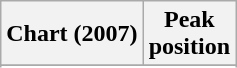<table class="wikitable sortable plainrowheaders" style="text-align:center">
<tr>
<th scope="col">Chart (2007)</th>
<th scope="col">Peak<br>position</th>
</tr>
<tr>
</tr>
<tr>
</tr>
<tr>
</tr>
</table>
